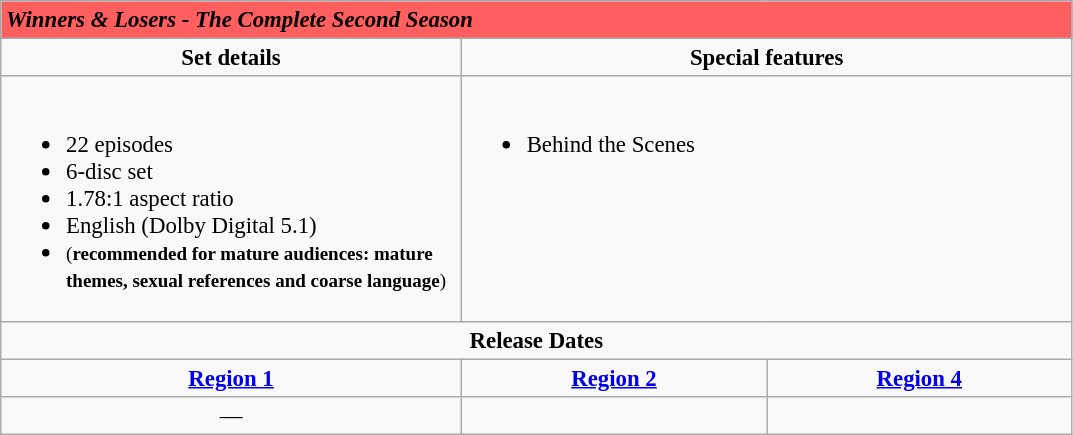<table class="wikitable" style="font-size: 95%;">
<tr style="background:#FF5F5F">
<td colspan="5"><strong><em>Winners & Losers - The Complete Second Season</em></strong></td>
</tr>
<tr style="text-align:center;">
<td style="width:300px;" colspan="2"><strong>Set details</strong></td>
<td style="width:300px;" colspan="3"><strong>Special features</strong></td>
</tr>
<tr valign="top">
<td colspan="2" style="text-align:left; width:300px;"><br><ul><li>22 episodes</li><li>6-disc set</li><li>1.78:1 aspect ratio</li><li>English (Dolby Digital 5.1)</li><li> <small>(<strong>recommended for mature audiences: mature themes, sexual references and coarse language</strong>)</small></li></ul></td>
<td colspan="3" style="text-align:left; width:400px;"><br><ul><li>Behind the Scenes</li></ul></td>
</tr>
<tr>
<td colspan="6" style="text-align:center;"><strong>Release Dates</strong></td>
</tr>
<tr>
<td colspan="2" style="text-align:center;"><strong><a href='#'>Region 1</a></strong></td>
<td colspan="2" style="text-align:center;"><strong><a href='#'>Region 2</a></strong></td>
<td colspan="2" style="text-align:center;"><strong><a href='#'>Region 4</a></strong></td>
</tr>
<tr style="text-align:center;">
<td colspan="2">—</td>
<td colspan="2"></td>
<td colspan="2"></td>
</tr>
</table>
